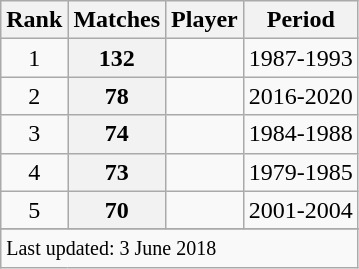<table class="wikitable plainrowheaders sortable">
<tr>
<th scope=col>Rank</th>
<th scope=col>Matches</th>
<th scope=col>Player</th>
<th scope=col>Period</th>
</tr>
<tr>
<td align=center>1</td>
<th scope=row style=text-align:center;>132</th>
<td></td>
<td>1987-1993</td>
</tr>
<tr>
<td align=center>2</td>
<th scope=row style=text-align:center;>78</th>
<td></td>
<td>2016-2020</td>
</tr>
<tr>
<td align=center>3</td>
<th scope=row style=text-align:center;>74</th>
<td></td>
<td>1984-1988</td>
</tr>
<tr>
<td align=center>4</td>
<th scope=row style=text-align:center;>73</th>
<td></td>
<td>1979-1985</td>
</tr>
<tr>
<td align=center>5</td>
<th scope=row style=text-align:center;>70</th>
<td></td>
<td>2001-2004</td>
</tr>
<tr>
</tr>
<tr class=sortbottom>
<td colspan=4><small>Last updated: 3 June 2018</small></td>
</tr>
</table>
